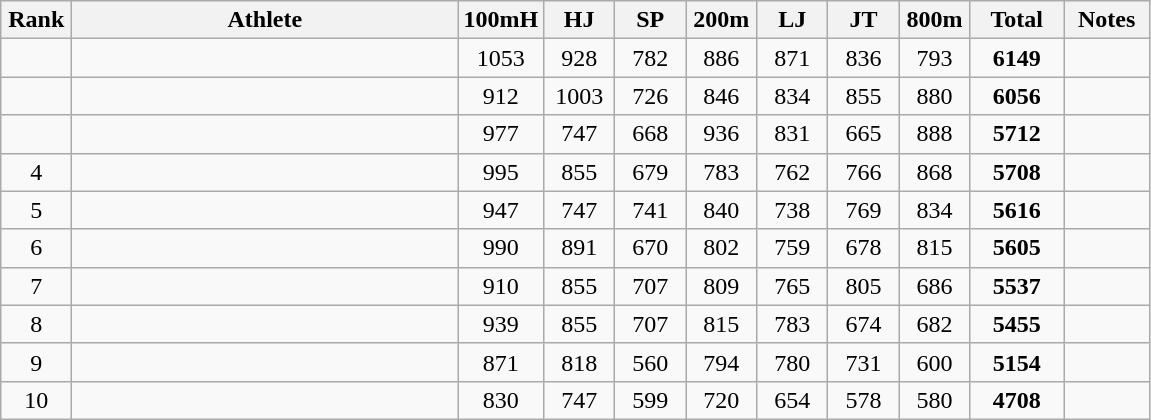<table class=wikitable style="text-align:center">
<tr>
<th width=40>Rank</th>
<th width=250>Athlete</th>
<th width=40>100mH</th>
<th width=40>HJ</th>
<th width=40>SP</th>
<th width=40>200m</th>
<th width=40>LJ</th>
<th width=40>JT</th>
<th width=40>800m</th>
<th width=55>Total</th>
<th width=50>Notes</th>
</tr>
<tr>
<td></td>
<td align=left></td>
<td>1053</td>
<td>928</td>
<td>782</td>
<td>886</td>
<td>871</td>
<td>836</td>
<td>793</td>
<td><strong>6149</strong></td>
<td></td>
</tr>
<tr>
<td></td>
<td align=left></td>
<td>912</td>
<td>1003</td>
<td>726</td>
<td>846</td>
<td>834</td>
<td>855</td>
<td>880</td>
<td><strong>6056</strong></td>
<td></td>
</tr>
<tr>
<td></td>
<td align=left></td>
<td>977</td>
<td>747</td>
<td>668</td>
<td>936</td>
<td>831</td>
<td>665</td>
<td>888</td>
<td><strong>5712</strong></td>
<td></td>
</tr>
<tr>
<td>4</td>
<td align=left></td>
<td>995</td>
<td>855</td>
<td>679</td>
<td>783</td>
<td>762</td>
<td>766</td>
<td>868</td>
<td><strong>5708</strong></td>
<td></td>
</tr>
<tr>
<td>5</td>
<td align=left></td>
<td>947</td>
<td>747</td>
<td>741</td>
<td>840</td>
<td>738</td>
<td>769</td>
<td>834</td>
<td><strong>5616</strong></td>
<td></td>
</tr>
<tr>
<td>6</td>
<td align=left></td>
<td>990</td>
<td>891</td>
<td>670</td>
<td>802</td>
<td>759</td>
<td>678</td>
<td>815</td>
<td><strong>5605</strong></td>
<td></td>
</tr>
<tr>
<td>7</td>
<td align=left></td>
<td>910</td>
<td>855</td>
<td>707</td>
<td>809</td>
<td>765</td>
<td>805</td>
<td>686</td>
<td><strong>5537</strong></td>
<td></td>
</tr>
<tr>
<td>8</td>
<td align=left></td>
<td>939</td>
<td>855</td>
<td>707</td>
<td>815</td>
<td>783</td>
<td>674</td>
<td>682</td>
<td><strong>5455</strong></td>
<td></td>
</tr>
<tr>
<td>9</td>
<td align=left></td>
<td>871</td>
<td>818</td>
<td>560</td>
<td>794</td>
<td>780</td>
<td>731</td>
<td>600</td>
<td><strong>5154</strong></td>
<td></td>
</tr>
<tr>
<td>10</td>
<td align=left></td>
<td>830</td>
<td>747</td>
<td>599</td>
<td>720</td>
<td>654</td>
<td>578</td>
<td>580</td>
<td><strong>4708</strong></td>
<td></td>
</tr>
</table>
